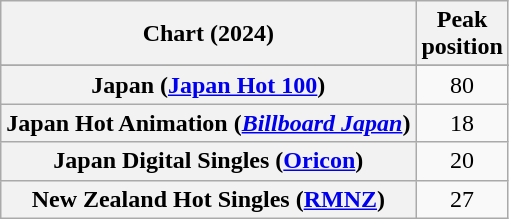<table class="wikitable sortable plainrowheaders" style="text-align:center">
<tr>
<th scope="col">Chart (2024)</th>
<th scope="col">Peak<br>position</th>
</tr>
<tr>
</tr>
<tr>
<th scope="row">Japan (<a href='#'>Japan Hot 100</a>)</th>
<td>80</td>
</tr>
<tr>
<th scope="row">Japan Hot Animation (<em><a href='#'>Billboard Japan</a></em>)</th>
<td>18</td>
</tr>
<tr>
<th scope="row">Japan Digital Singles (<a href='#'>Oricon</a>)</th>
<td>20</td>
</tr>
<tr>
<th scope="row">New Zealand Hot Singles (<a href='#'>RMNZ</a>)</th>
<td>27</td>
</tr>
</table>
